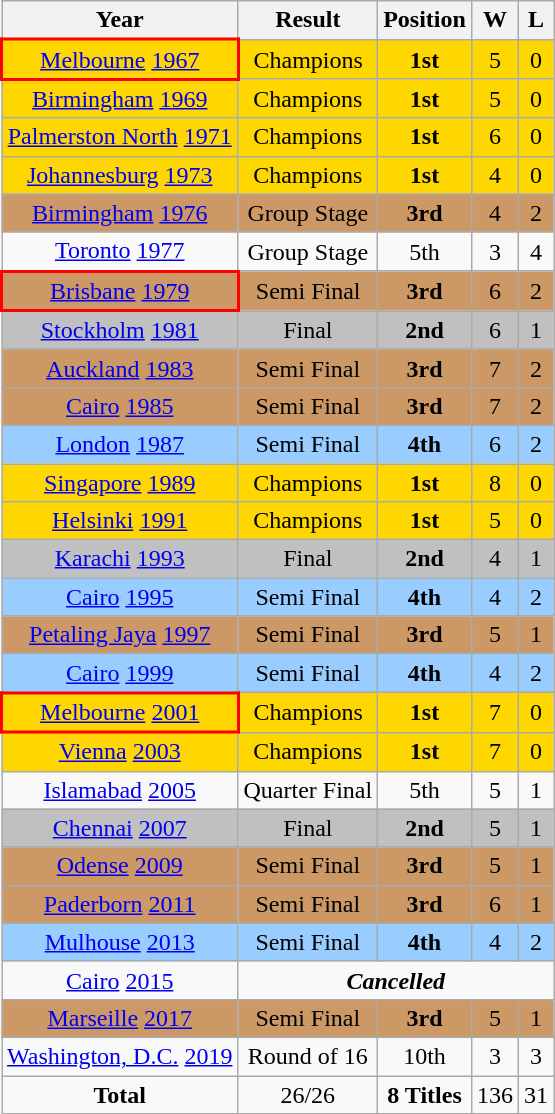<table class="wikitable" style="text-align: center;">
<tr>
<th>Year</th>
<th>Result</th>
<th>Position</th>
<th>W</th>
<th>L</th>
</tr>
<tr style="background:gold;">
<td style="border: 2px solid red"> <a href='#'>Melbourne</a> <a href='#'>1967</a></td>
<td>Champions</td>
<td><strong>1st </strong></td>
<td>5</td>
<td>0</td>
</tr>
<tr style="background:gold;">
<td> <a href='#'>Birmingham</a> <a href='#'>1969</a></td>
<td>Champions</td>
<td><strong>1st</strong></td>
<td>5</td>
<td>0</td>
</tr>
<tr style="background:gold;">
<td> <a href='#'>Palmerston North</a> <a href='#'>1971</a></td>
<td>Champions</td>
<td><strong>1st </strong></td>
<td>6</td>
<td>0</td>
</tr>
<tr style="background:gold;">
<td> <a href='#'>Johannesburg</a> <a href='#'>1973</a></td>
<td>Champions</td>
<td><strong>1st</strong></td>
<td>4</td>
<td>0</td>
</tr>
<tr style="background:#c96;">
<td> <a href='#'>Birmingham</a> <a href='#'>1976</a></td>
<td>Group Stage</td>
<td><strong>3rd </strong></td>
<td>4</td>
<td>2</td>
</tr>
<tr>
<td> <a href='#'>Toronto</a> <a href='#'>1977</a></td>
<td>Group Stage</td>
<td>5th</td>
<td>3</td>
<td>4</td>
</tr>
<tr style="background:#c96;">
<td style="border: 2px solid red"> <a href='#'>Brisbane</a> <a href='#'>1979</a></td>
<td>Semi Final</td>
<td><strong>3rd</strong></td>
<td>6</td>
<td>2</td>
</tr>
<tr style="background:silver;">
<td> <a href='#'>Stockholm</a> <a href='#'>1981</a></td>
<td>Final</td>
<td><strong>2nd</strong></td>
<td>6</td>
<td>1</td>
</tr>
<tr style="background:#c96;">
<td> <a href='#'>Auckland</a> <a href='#'>1983</a></td>
<td>Semi Final</td>
<td><strong>3rd</strong></td>
<td>7</td>
<td>2</td>
</tr>
<tr style="background:#c96;">
<td> <a href='#'>Cairo</a> <a href='#'>1985</a></td>
<td>Semi Final</td>
<td><strong>3rd</strong></td>
<td>7</td>
<td>2</td>
</tr>
<tr style="background:#9acdff;">
<td> <a href='#'>London</a> <a href='#'>1987</a></td>
<td>Semi Final</td>
<td><strong>4th </strong></td>
<td>6</td>
<td>2</td>
</tr>
<tr style="background:gold;">
<td> <a href='#'>Singapore</a> <a href='#'>1989</a></td>
<td>Champions</td>
<td><strong>1st</strong></td>
<td>8</td>
<td>0</td>
</tr>
<tr style="background:gold;">
<td> <a href='#'>Helsinki</a> <a href='#'>1991</a></td>
<td>Champions</td>
<td><strong>1st</strong></td>
<td>5</td>
<td>0</td>
</tr>
<tr style="background:silver;">
<td> <a href='#'>Karachi</a> <a href='#'>1993</a></td>
<td>Final</td>
<td><strong>2nd</strong></td>
<td>4</td>
<td>1</td>
</tr>
<tr style="background:#9acdff;">
<td> <a href='#'>Cairo</a> <a href='#'>1995</a></td>
<td>Semi Final</td>
<td><strong>4th </strong></td>
<td>4</td>
<td>2</td>
</tr>
<tr style="background:#c96;">
<td> <a href='#'>Petaling Jaya</a> <a href='#'>1997</a></td>
<td>Semi Final</td>
<td><strong>3rd</strong></td>
<td>5</td>
<td>1</td>
</tr>
<tr style="background:#9acdff;">
<td> <a href='#'>Cairo</a> <a href='#'>1999</a></td>
<td>Semi Final</td>
<td><strong>4th </strong></td>
<td>4</td>
<td>2</td>
</tr>
<tr style="background:gold;">
<td style="border: 2px solid red"> <a href='#'>Melbourne</a> <a href='#'>2001</a></td>
<td>Champions</td>
<td><strong>1st </strong></td>
<td>7</td>
<td>0</td>
</tr>
<tr style="background:gold;">
<td> <a href='#'>Vienna</a> <a href='#'>2003</a></td>
<td>Champions</td>
<td><strong>1st</strong></td>
<td>7</td>
<td>0</td>
</tr>
<tr>
<td> <a href='#'>Islamabad</a> <a href='#'>2005</a></td>
<td>Quarter Final</td>
<td>5th</td>
<td>5</td>
<td>1</td>
</tr>
<tr style="background:silver;">
<td> <a href='#'>Chennai</a> <a href='#'>2007</a></td>
<td>Final</td>
<td><strong>2nd </strong></td>
<td>5</td>
<td>1</td>
</tr>
<tr style="background:#c96;">
<td> <a href='#'>Odense</a> <a href='#'>2009</a></td>
<td>Semi Final</td>
<td><strong>3rd </strong></td>
<td>5</td>
<td>1</td>
</tr>
<tr style="background:#c96;">
<td> <a href='#'>Paderborn</a> <a href='#'>2011</a></td>
<td>Semi Final</td>
<td><strong>3rd</strong></td>
<td>6</td>
<td>1</td>
</tr>
<tr style="background:#9acdff;">
<td> <a href='#'>Mulhouse</a> <a href='#'>2013</a></td>
<td>Semi Final</td>
<td><strong>4th </strong></td>
<td>4</td>
<td>2</td>
</tr>
<tr>
<td> <a href='#'>Cairo</a> <a href='#'>2015</a></td>
<td rowspan="1" colspan="4" align="center"><strong><em>Cancelled</em></strong></td>
</tr>
<tr style="background:#c96;">
<td> <a href='#'>Marseille</a> <a href='#'>2017</a></td>
<td>Semi Final</td>
<td><strong>3rd</strong></td>
<td>5</td>
<td>1</td>
</tr>
<tr>
<td> <a href='#'>Washington, D.C.</a> <a href='#'>2019</a></td>
<td>Round of 16</td>
<td>10th</td>
<td>3</td>
<td>3</td>
</tr>
<tr>
<td><strong>Total</strong></td>
<td>26/26</td>
<td><strong>8 Titles</strong></td>
<td>136</td>
<td>31</td>
</tr>
</table>
